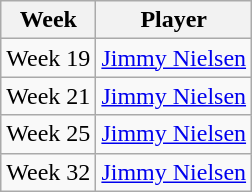<table class=wikitable>
<tr>
<th>Week</th>
<th>Player</th>
</tr>
<tr>
<td align=center>Week 19</td>
<td> <a href='#'>Jimmy Nielsen</a></td>
</tr>
<tr>
<td align=center>Week 21</td>
<td> <a href='#'>Jimmy Nielsen</a></td>
</tr>
<tr>
<td align=center>Week 25</td>
<td> <a href='#'>Jimmy Nielsen</a></td>
</tr>
<tr>
<td align=center>Week 32</td>
<td> <a href='#'>Jimmy Nielsen</a></td>
</tr>
</table>
